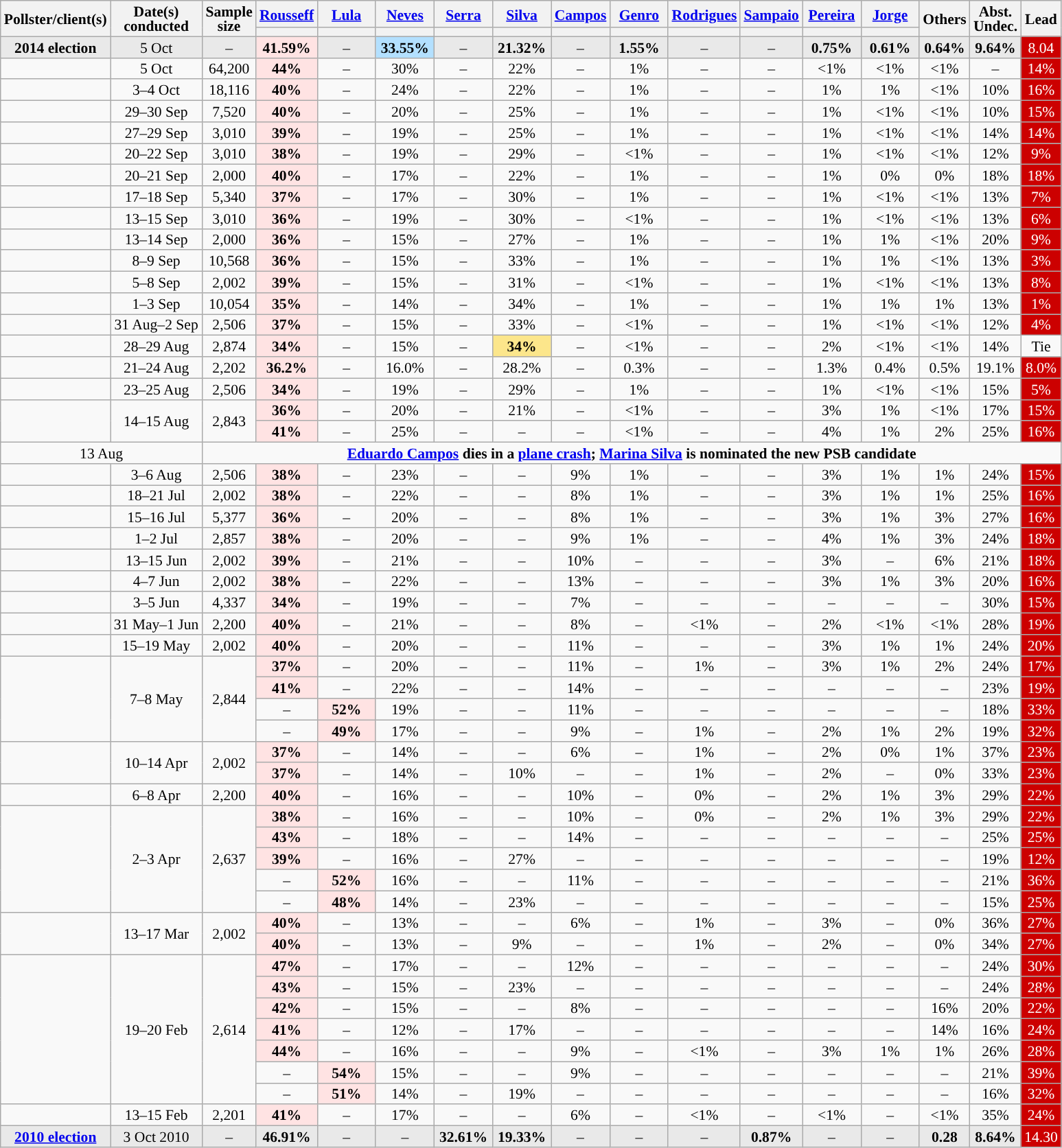<table class="wikitable sortable" style="text-align:center;font-size:90%;line-height:14px;">
<tr>
<th rowspan="2">Pollster/client(s)</th>
<th rowspan="2">Date(s)<br>conducted</th>
<th rowspan="2" data-sort-type="number">Sample<br>size</th>
<th class="unsortable" style="width:50px;"><a href='#'>Rousseff</a><br></th>
<th class="unsortable" style="width:50px;"><a href='#'>Lula</a><br></th>
<th class="unsortable" style="width:50px;"><a href='#'>Neves</a><br></th>
<th class="unsortable" style="width:50px;"><a href='#'>Serra</a><br></th>
<th class="unsortable" style="width:50px;"><a href='#'>Silva</a><br></th>
<th class="unsortable" style="width:50px;"><a href='#'>Campos</a><br></th>
<th class="unsortable" style="width:50px;"><a href='#'>Genro</a><br></th>
<th class="unsortable" style="width:50px;"><a href='#'>Rodrigues</a><br></th>
<th class="unsortable" style="width:50px;"><a href='#'>Sampaio</a><br></th>
<th class="unsortable" style="width:50px;"><a href='#'>Pereira</a><br></th>
<th class="unsortable" style="width:50px;"><a href='#'>Jorge</a><br></th>
<th rowspan="2" class="unsortable">Others</th>
<th rowspan="2" class="unsortable">Abst.<br>Undec.</th>
<th rowspan="2" data-sort-type="number">Lead</th>
</tr>
<tr>
<th data-sort-type="number" class="sortable" style="background:"></th>
<th data-sort-type="number" class="sortable" style="background:"></th>
<th data-sort-type="number" class="sortable" style="background:"></th>
<th data-sort-type="number" class="sortable" style="background:"></th>
<th data-sort-type="number" class="sortable" style="background:"></th>
<th data-sort-type="number" class="sortable" style="background:"></th>
<th data-sort-type="number" class="sortable" style="background:"></th>
<th data-sort-type="number" class="sortable" style="background:"></th>
<th data-sort-type="number" class="sortable" style="background:"></th>
<th data-sort-type="number" class="sortable" style="background:"></th>
<th data-sort-type="number" class="sortable" style="background:"></th>
</tr>
<tr style="background:#E9E9E9;">
<td><strong>2014 election</strong></td>
<td>5 Oct</td>
<td>–</td>
<td style="background:#FFE3E3"><strong>41.59%</strong></td>
<td>–</td>
<td style="background:#B3E0FF"><strong>33.55%</strong></td>
<td>–</td>
<td><strong>21.32%</strong></td>
<td>–</td>
<td><strong>1.55%</strong></td>
<td>–</td>
<td>–</td>
<td><strong>0.75%</strong></td>
<td><strong>0.61%</strong></td>
<td><strong>0.64%</strong></td>
<td><strong>9.64%</strong></td>
<td style="background:#CC0000;color:#FFFFFF;">8.04</td>
</tr>
<tr>
<td></td>
<td>5 Oct</td>
<td>64,200</td>
<td style="background:#FFE3E3"><strong>44%</strong></td>
<td>–</td>
<td>30%</td>
<td>–</td>
<td>22%</td>
<td>–</td>
<td>1%</td>
<td>–</td>
<td>–</td>
<td><1%</td>
<td><1%</td>
<td><1%</td>
<td>–</td>
<td style="background:#CC0000;color:#FFFFFF;">14%</td>
</tr>
<tr>
<td></td>
<td>3–4 Oct</td>
<td>18,116</td>
<td style="background:#FFE3E3"><strong>40%</strong></td>
<td>–</td>
<td>24%</td>
<td>–</td>
<td>22%</td>
<td>–</td>
<td>1%</td>
<td>–</td>
<td>–</td>
<td>1%</td>
<td>1%</td>
<td><1%</td>
<td>10%</td>
<td style="background:#CC0000;color:#FFFFFF;">16%</td>
</tr>
<tr>
<td></td>
<td>29–30 Sep</td>
<td>7,520</td>
<td style="background:#FFE3E3"><strong>40%</strong></td>
<td>–</td>
<td>20%</td>
<td>–</td>
<td>25%</td>
<td>–</td>
<td>1%</td>
<td>–</td>
<td>–</td>
<td>1%</td>
<td><1%</td>
<td><1%</td>
<td>10%</td>
<td style="background:#CC0000;color:#FFFFFF;">15%</td>
</tr>
<tr>
<td></td>
<td>27–29 Sep</td>
<td>3,010</td>
<td style="background:#FFE3E3"><strong>39%</strong></td>
<td>–</td>
<td>19%</td>
<td>–</td>
<td>25%</td>
<td>–</td>
<td>1%</td>
<td>–</td>
<td>–</td>
<td>1%</td>
<td><1%</td>
<td><1%</td>
<td>14%</td>
<td style="background:#CC0000;color:#FFFFFF;">14%</td>
</tr>
<tr>
<td></td>
<td>20–22 Sep</td>
<td>3,010</td>
<td style="background:#FFE3E3"><strong>38%</strong></td>
<td>–</td>
<td>19%</td>
<td>–</td>
<td>29%</td>
<td>–</td>
<td><1%</td>
<td>–</td>
<td>–</td>
<td>1%</td>
<td><1%</td>
<td><1%</td>
<td>12%</td>
<td style="background:#CC0000;color:#FFFFFF;">9%</td>
</tr>
<tr>
<td></td>
<td>20–21 Sep</td>
<td>2,000</td>
<td style="background:#FFE3E3"><strong>40%</strong></td>
<td>–</td>
<td>17%</td>
<td>–</td>
<td>22%</td>
<td>–</td>
<td>1%</td>
<td>–</td>
<td>–</td>
<td>1%</td>
<td>0%</td>
<td>0%</td>
<td>18%</td>
<td style="background:#CC0000;color:#FFFFFF;">18%</td>
</tr>
<tr>
<td></td>
<td>17–18 Sep</td>
<td>5,340</td>
<td style="background:#FFE3E3"><strong>37%</strong></td>
<td>–</td>
<td>17%</td>
<td>–</td>
<td>30%</td>
<td>–</td>
<td>1%</td>
<td>–</td>
<td>–</td>
<td>1%</td>
<td><1%</td>
<td><1%</td>
<td>13%</td>
<td style="background:#CC0000;color:#FFFFFF;">7%</td>
</tr>
<tr>
<td></td>
<td>13–15 Sep</td>
<td>3,010</td>
<td style="background:#FFE3E3"><strong>36%</strong></td>
<td>–</td>
<td>19%</td>
<td>–</td>
<td>30%</td>
<td>–</td>
<td><1%</td>
<td>–</td>
<td>–</td>
<td>1%</td>
<td><1%</td>
<td><1%</td>
<td>13%</td>
<td style="background:#CC0000;color:#FFFFFF;">6%</td>
</tr>
<tr>
<td></td>
<td>13–14 Sep</td>
<td>2,000</td>
<td style="background:#FFE3E3"><strong>36%</strong></td>
<td>–</td>
<td>15%</td>
<td>–</td>
<td>27%</td>
<td>–</td>
<td>1%</td>
<td>–</td>
<td>–</td>
<td>1%</td>
<td>1%</td>
<td><1%</td>
<td>20%</td>
<td style="background:#CC0000;color:#FFFFFF;">9%</td>
</tr>
<tr>
<td></td>
<td>8–9 Sep</td>
<td>10,568</td>
<td style="background:#FFE3E3"><strong>36%</strong></td>
<td>–</td>
<td>15%</td>
<td>–</td>
<td>33%</td>
<td>–</td>
<td>1%</td>
<td>–</td>
<td>–</td>
<td>1%</td>
<td>1%</td>
<td><1%</td>
<td>13%</td>
<td style="background:#CC0000;color:#FFFFFF;">3%</td>
</tr>
<tr>
<td></td>
<td>5–8 Sep</td>
<td>2,002</td>
<td style="background:#FFE3E3"><strong>39%</strong></td>
<td>–</td>
<td>15%</td>
<td>–</td>
<td>31%</td>
<td>–</td>
<td><1%</td>
<td>–</td>
<td>–</td>
<td>1%</td>
<td><1%</td>
<td><1%</td>
<td>13%</td>
<td style="background:#CC0000;color:#FFFFFF;">8%</td>
</tr>
<tr>
<td></td>
<td>1–3 Sep</td>
<td>10,054</td>
<td style="background:#FFE3E3"><strong>35%</strong></td>
<td>–</td>
<td>14%</td>
<td>–</td>
<td>34%</td>
<td>–</td>
<td>1%</td>
<td>–</td>
<td>–</td>
<td>1%</td>
<td>1%</td>
<td>1%</td>
<td>13%</td>
<td style="background:#CC0000;color:#FFFFFF;">1%</td>
</tr>
<tr>
<td></td>
<td>31 Aug–2 Sep</td>
<td>2,506</td>
<td style="background:#FFE3E3"><strong>37%</strong></td>
<td>–</td>
<td>15%</td>
<td>–</td>
<td>33%</td>
<td>–</td>
<td><1%</td>
<td>–</td>
<td>–</td>
<td>1%</td>
<td><1%</td>
<td><1%</td>
<td>12%</td>
<td style="background:#CC0000;color:#FFFFFF;">4%</td>
</tr>
<tr>
<td></td>
<td>28–29 Aug</td>
<td>2,874</td>
<td style="background:#FFE3E3"><strong>34%</strong></td>
<td>–</td>
<td>15%</td>
<td>–</td>
<td style="background:#FCE68B"><strong>34%</strong></td>
<td>–</td>
<td><1%</td>
<td>–</td>
<td>–</td>
<td>2%</td>
<td><1%</td>
<td><1%</td>
<td>14%</td>
<td>Tie</td>
</tr>
<tr>
<td></td>
<td>21–24 Aug</td>
<td>2,202</td>
<td style="background:#FFE3E3"><strong>36.2%</strong></td>
<td>–</td>
<td>16.0%</td>
<td>–</td>
<td>28.2%</td>
<td>–</td>
<td>0.3%</td>
<td>–</td>
<td>–</td>
<td>1.3%</td>
<td>0.4%</td>
<td>0.5%</td>
<td>19.1%</td>
<td style="background:#CC0000;color:#FFFFFF;">8.0%</td>
</tr>
<tr>
<td></td>
<td>23–25 Aug</td>
<td>2,506</td>
<td style="background:#FFE3E3"><strong>34%</strong></td>
<td>–</td>
<td>19%</td>
<td>–</td>
<td>29%</td>
<td>–</td>
<td>1%</td>
<td>–</td>
<td>–</td>
<td>1%</td>
<td><1%</td>
<td><1%</td>
<td>15%</td>
<td style="background:#CC0000;color:#FFFFFF;">5%</td>
</tr>
<tr>
<td rowspan=2></td>
<td rowspan=2>14–15 Aug</td>
<td rowspan=2>2,843</td>
<td style="background:#FFE3E3"><strong>36%</strong></td>
<td>–</td>
<td>20%</td>
<td>–</td>
<td>21%</td>
<td>–</td>
<td><1%</td>
<td>–</td>
<td>–</td>
<td>3%</td>
<td>1%</td>
<td><1%</td>
<td>17%</td>
<td style="background:#CC0000;color:#FFFFFF;">15%</td>
</tr>
<tr>
<td style="background:#FFE3E3"><strong>41%</strong></td>
<td>–</td>
<td>25%</td>
<td>–</td>
<td>–</td>
<td>–</td>
<td><1%</td>
<td>–</td>
<td>–</td>
<td>4%</td>
<td>1%</td>
<td>2%</td>
<td>25%</td>
<td style="background:#CC0000;color:#FFFFFF;">16%</td>
</tr>
<tr>
<td colspan=2>13 Aug</td>
<td colspan=15><strong><a href='#'>Eduardo Campos</a> dies in a <a href='#'>plane crash</a>; <a href='#'>Marina Silva</a> is nominated the new PSB candidate</strong></td>
</tr>
<tr>
<td></td>
<td>3–6 Aug</td>
<td>2,506</td>
<td style="background:#FFE3E3"><strong>38%</strong></td>
<td>–</td>
<td>23%</td>
<td>–</td>
<td>–</td>
<td>9%</td>
<td>1%</td>
<td>–</td>
<td>–</td>
<td>3%</td>
<td>1%</td>
<td>1%</td>
<td>24%</td>
<td style="background:#CC0000;color:#FFFFFF;">15%</td>
</tr>
<tr>
<td></td>
<td>18–21 Jul</td>
<td>2,002</td>
<td style="background:#FFE3E3"><strong>38%</strong></td>
<td>–</td>
<td>22%</td>
<td>–</td>
<td>–</td>
<td>8%</td>
<td>1%</td>
<td>–</td>
<td>–</td>
<td>3%</td>
<td>1%</td>
<td>1%</td>
<td>25%</td>
<td style="background:#CC0000;color:#FFFFFF;">16%</td>
</tr>
<tr>
<td></td>
<td>15–16 Jul</td>
<td>5,377</td>
<td style="background:#FFE3E3"><strong>36%</strong></td>
<td>–</td>
<td>20%</td>
<td>–</td>
<td>–</td>
<td>8%</td>
<td>1%</td>
<td>–</td>
<td>–</td>
<td>3%</td>
<td>1%</td>
<td>3%</td>
<td>27%</td>
<td style="background:#CC0000;color:#FFFFFF;">16%</td>
</tr>
<tr>
<td></td>
<td>1–2 Jul</td>
<td>2,857</td>
<td style="background:#FFE3E3"><strong>38%</strong></td>
<td>–</td>
<td>20%</td>
<td>–</td>
<td>–</td>
<td>9%</td>
<td>1%</td>
<td>–</td>
<td>–</td>
<td>4%</td>
<td>1%</td>
<td>3%</td>
<td>24%</td>
<td style="background:#CC0000;color:#FFFFFF;">18%</td>
</tr>
<tr>
<td></td>
<td>13–15 Jun</td>
<td>2,002</td>
<td style="background:#FFE3E3"><strong>39%</strong></td>
<td>–</td>
<td>21%</td>
<td>–</td>
<td>–</td>
<td>10%</td>
<td>–</td>
<td>–</td>
<td>–</td>
<td>3%</td>
<td>–</td>
<td>6%</td>
<td>21%</td>
<td style="background:#CC0000;color:#FFFFFF;">18%</td>
</tr>
<tr>
<td></td>
<td>4–7 Jun</td>
<td>2,002</td>
<td style="background:#FFE3E3"><strong>38%</strong></td>
<td>–</td>
<td>22%</td>
<td>–</td>
<td>–</td>
<td>13%</td>
<td>–</td>
<td>–</td>
<td>–</td>
<td>3%</td>
<td>1%</td>
<td>3%</td>
<td>20%</td>
<td style="background:#CC0000;color:#FFFFFF;">16%</td>
</tr>
<tr>
<td></td>
<td>3–5 Jun</td>
<td>4,337</td>
<td style="background:#FFE3E3"><strong>34%</strong></td>
<td>–</td>
<td>19%</td>
<td>–</td>
<td>–</td>
<td>7%</td>
<td>–</td>
<td>–</td>
<td>–</td>
<td>–</td>
<td>–</td>
<td>–</td>
<td>30%</td>
<td style="background:#CC0000;color:#FFFFFF;">15%</td>
</tr>
<tr>
<td></td>
<td>31 May–1 Jun</td>
<td>2,200</td>
<td style="background:#FFE3E3"><strong>40%</strong></td>
<td>–</td>
<td>21%</td>
<td>–</td>
<td>–</td>
<td>8%</td>
<td>–</td>
<td><1%</td>
<td>–</td>
<td>2%</td>
<td><1%</td>
<td><1%</td>
<td>28%</td>
<td style="background:#CC0000;color:#FFFFFF;">19%</td>
</tr>
<tr>
<td></td>
<td>15–19 May</td>
<td>2,002</td>
<td style="background:#FFE3E3"><strong>40%</strong></td>
<td>–</td>
<td>20%</td>
<td>–</td>
<td>–</td>
<td>11%</td>
<td>–</td>
<td>–</td>
<td>–</td>
<td>3%</td>
<td>1%</td>
<td>1%</td>
<td>24%</td>
<td style="background:#CC0000;color:#FFFFFF;">20%</td>
</tr>
<tr>
<td rowspan=4></td>
<td rowspan=4>7–8 May</td>
<td rowspan=4>2,844</td>
<td style="background:#FFE3E3"><strong>37%</strong></td>
<td>–</td>
<td>20%</td>
<td>–</td>
<td>–</td>
<td>11%</td>
<td>–</td>
<td>1%</td>
<td>–</td>
<td>3%</td>
<td>1%</td>
<td>2%</td>
<td>24%</td>
<td style="background:#CC0000;color:#FFFFFF;">17%</td>
</tr>
<tr>
<td style="background:#FFE3E3"><strong>41%</strong></td>
<td>–</td>
<td>22%</td>
<td>–</td>
<td>–</td>
<td>14%</td>
<td>–</td>
<td>–</td>
<td>–</td>
<td>–</td>
<td>–</td>
<td>–</td>
<td>23%</td>
<td style="background:#CC0000;color:#FFFFFF;">19%</td>
</tr>
<tr>
<td>–</td>
<td style="background:#FFE3E3"><strong>52%</strong></td>
<td>19%</td>
<td>–</td>
<td>–</td>
<td>11%</td>
<td>–</td>
<td>–</td>
<td>–</td>
<td>–</td>
<td>–</td>
<td>–</td>
<td>18%</td>
<td style="background:#CC0000;color:#FFFFFF;">33%</td>
</tr>
<tr>
<td>–</td>
<td style="background:#FFE3E3"><strong>49%</strong></td>
<td>17%</td>
<td>–</td>
<td>–</td>
<td>9%</td>
<td>–</td>
<td>1%</td>
<td>–</td>
<td>2%</td>
<td>1%</td>
<td>2%</td>
<td>19%</td>
<td style="background:#CC0000;color:#FFFFFF;">32%</td>
</tr>
<tr>
<td rowspan=2></td>
<td rowspan=2>10–14 Apr</td>
<td rowspan=2>2,002</td>
<td style="background:#FFE3E3"><strong>37%</strong></td>
<td>–</td>
<td>14%</td>
<td>–</td>
<td>–</td>
<td>6%</td>
<td>–</td>
<td>1%</td>
<td>–</td>
<td>2%</td>
<td>0%</td>
<td>1%</td>
<td>37%</td>
<td style="background:#CC0000;color:#FFFFFF;">23%</td>
</tr>
<tr>
<td style="background:#FFE3E3"><strong>37%</strong></td>
<td>–</td>
<td>14%</td>
<td>–</td>
<td>10%</td>
<td>–</td>
<td>–</td>
<td>1%</td>
<td>–</td>
<td>2%</td>
<td>–</td>
<td>0%</td>
<td>33%</td>
<td style="background:#CC0000;color:#FFFFFF;">23%</td>
</tr>
<tr>
<td></td>
<td>6–8 Apr</td>
<td>2,200</td>
<td style="background:#FFE3E3"><strong>40%</strong></td>
<td>–</td>
<td>16%</td>
<td>–</td>
<td>–</td>
<td>10%</td>
<td>–</td>
<td>0%</td>
<td>–</td>
<td>2%</td>
<td>1%</td>
<td>3%</td>
<td>29%</td>
<td style="background:#CC0000;color:#FFFFFF;">22%</td>
</tr>
<tr>
<td rowspan=5></td>
<td rowspan=5>2–3 Apr</td>
<td rowspan=5>2,637</td>
<td style="background:#FFE3E3"><strong>38%</strong></td>
<td>–</td>
<td>16%</td>
<td>–</td>
<td>–</td>
<td>10%</td>
<td>–</td>
<td>0%</td>
<td>–</td>
<td>2%</td>
<td>1%</td>
<td>3%</td>
<td>29%</td>
<td style="background:#CC0000;color:#FFFFFF;">22%</td>
</tr>
<tr>
<td style="background:#FFE3E3"><strong>43%</strong></td>
<td>–</td>
<td>18%</td>
<td>–</td>
<td>–</td>
<td>14%</td>
<td>–</td>
<td>–</td>
<td>–</td>
<td>–</td>
<td>–</td>
<td>–</td>
<td>25%</td>
<td style="background:#CC0000;color:#FFFFFF;">25%</td>
</tr>
<tr>
<td style="background:#FFE3E3"><strong>39%</strong></td>
<td>–</td>
<td>16%</td>
<td>–</td>
<td>27%</td>
<td>–</td>
<td>–</td>
<td>–</td>
<td>–</td>
<td>–</td>
<td>–</td>
<td>–</td>
<td>19%</td>
<td style="background:#CC0000;color:#FFFFFF;">12%</td>
</tr>
<tr>
<td>–</td>
<td style="background:#FFE3E3"><strong>52%</strong></td>
<td>16%</td>
<td>–</td>
<td>–</td>
<td>11%</td>
<td>–</td>
<td>–</td>
<td>–</td>
<td>–</td>
<td>–</td>
<td>–</td>
<td>21%</td>
<td style="background:#CC0000;color:#FFFFFF;">36%</td>
</tr>
<tr>
<td>–</td>
<td style="background:#FFE3E3"><strong>48%</strong></td>
<td>14%</td>
<td>–</td>
<td>23%</td>
<td>–</td>
<td>–</td>
<td>–</td>
<td>–</td>
<td>–</td>
<td>–</td>
<td>–</td>
<td>15%</td>
<td style="background:#CC0000;color:#FFFFFF;">25%</td>
</tr>
<tr>
<td rowspan=2></td>
<td rowspan=2>13–17 Mar</td>
<td rowspan=2>2,002</td>
<td style="background:#FFE3E3"><strong>40%</strong></td>
<td>–</td>
<td>13%</td>
<td>–</td>
<td>–</td>
<td>6%</td>
<td>–</td>
<td>1%</td>
<td>–</td>
<td>3%</td>
<td>–</td>
<td>0%</td>
<td>36%</td>
<td style="background:#CC0000;color:#FFFFFF;">27%</td>
</tr>
<tr>
<td style="background:#FFE3E3"><strong>40%</strong></td>
<td>–</td>
<td>13%</td>
<td>–</td>
<td>9%</td>
<td>–</td>
<td>–</td>
<td>1%</td>
<td>–</td>
<td>2%</td>
<td>–</td>
<td>0%</td>
<td>34%</td>
<td style="background:#CC0000;color:#FFFFFF;">27%</td>
</tr>
<tr>
<td rowspan=7></td>
<td rowspan=7>19–20 Feb</td>
<td rowspan=7>2,614</td>
<td style="background:#FFE3E3"><strong>47%</strong></td>
<td>–</td>
<td>17%</td>
<td>–</td>
<td>–</td>
<td>12%</td>
<td>–</td>
<td>–</td>
<td>–</td>
<td>–</td>
<td>–</td>
<td>–</td>
<td>24%</td>
<td style="background:#CC0000;color:#FFFFFF;">30%</td>
</tr>
<tr>
<td style="background:#FFE3E3"><strong>43%</strong></td>
<td>–</td>
<td>15%</td>
<td>–</td>
<td>23%</td>
<td>–</td>
<td>–</td>
<td>–</td>
<td>–</td>
<td>–</td>
<td>–</td>
<td>–</td>
<td>24%</td>
<td style="background:#CC0000;color:#FFFFFF;">28%</td>
</tr>
<tr>
<td style="background:#FFE3E3"><strong>42%</strong></td>
<td>–</td>
<td>15%</td>
<td>–</td>
<td>–</td>
<td>8%</td>
<td>–</td>
<td>–</td>
<td>–</td>
<td>–</td>
<td>–</td>
<td>16%</td>
<td>20%</td>
<td style="background:#CC0000;color:#FFFFFF;">22%</td>
</tr>
<tr>
<td style="background:#FFE3E3"><strong>41%</strong></td>
<td>–</td>
<td>12%</td>
<td>–</td>
<td>17%</td>
<td>–</td>
<td>–</td>
<td>–</td>
<td>–</td>
<td>–</td>
<td>–</td>
<td>14%</td>
<td>16%</td>
<td style="background:#CC0000;color:#FFFFFF;">24%</td>
</tr>
<tr>
<td style="background:#FFE3E3"><strong>44%</strong></td>
<td>–</td>
<td>16%</td>
<td>–</td>
<td>–</td>
<td>9%</td>
<td>–</td>
<td><1%</td>
<td>–</td>
<td>3%</td>
<td>1%</td>
<td>1%</td>
<td>26%</td>
<td style="background:#CC0000;color:#FFFFFF;">28%</td>
</tr>
<tr>
<td>–</td>
<td style="background:#FFE3E3"><strong>54%</strong></td>
<td>15%</td>
<td>–</td>
<td>–</td>
<td>9%</td>
<td>–</td>
<td>–</td>
<td>–</td>
<td>–</td>
<td>–</td>
<td>–</td>
<td>21%</td>
<td style="background:#CC0000;color:#FFFFFF;">39%</td>
</tr>
<tr>
<td>–</td>
<td style="background:#FFE3E3"><strong>51%</strong></td>
<td>14%</td>
<td>–</td>
<td>19%</td>
<td>–</td>
<td>–</td>
<td>–</td>
<td>–</td>
<td>–</td>
<td>–</td>
<td>–</td>
<td>16%</td>
<td style="background:#CC0000;color:#FFFFFF;">32%</td>
</tr>
<tr>
<td> </td>
<td>13–15 Feb</td>
<td>2,201</td>
<td style="background:#FFE3E3"><strong>41%</strong></td>
<td>–</td>
<td>17%</td>
<td>–</td>
<td>–</td>
<td>6%</td>
<td>–</td>
<td><1%</td>
<td>–</td>
<td><1%</td>
<td>–</td>
<td><1%</td>
<td>35%</td>
<td style="background:#CC0000;color:#FFFFFF;">24%</td>
</tr>
<tr style="background:#E9E9E9;">
<td><strong><a href='#'>2010 election</a></strong></td>
<td>3 Oct 2010</td>
<td>–</td>
<td><strong>46.91%</strong></td>
<td>–</td>
<td>–</td>
<td><strong>32.61%</strong></td>
<td><strong>19.33%</strong></td>
<td>–</td>
<td>–</td>
<td>–</td>
<td><strong>0.87%</strong></td>
<td>–</td>
<td>–</td>
<td><strong>0.28</strong></td>
<td><strong>8.64%</strong></td>
<td style="background:#CC0000;color:#FFFFFF;">14.30</td>
</tr>
</table>
